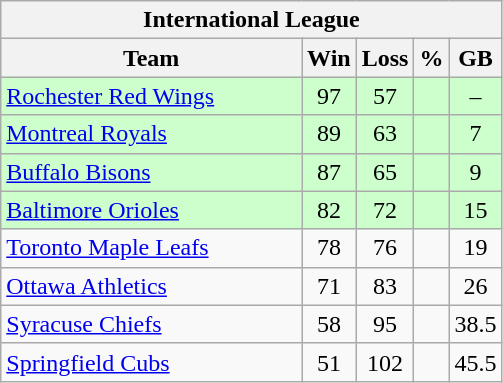<table class="wikitable">
<tr>
<th colspan="5">International League</th>
</tr>
<tr>
<th width="60%">Team</th>
<th>Win</th>
<th>Loss</th>
<th>%</th>
<th>GB</th>
</tr>
<tr align=center bgcolor=ccffcc>
<td align=left><a href='#'>Rochester Red Wings</a></td>
<td>97</td>
<td>57</td>
<td></td>
<td>–</td>
</tr>
<tr align=center bgcolor=ccffcc>
<td align=left><a href='#'>Montreal Royals</a></td>
<td>89</td>
<td>63</td>
<td></td>
<td>7</td>
</tr>
<tr align=center bgcolor=ccffcc>
<td align=left><a href='#'>Buffalo Bisons</a></td>
<td>87</td>
<td>65</td>
<td></td>
<td>9</td>
</tr>
<tr align=center bgcolor=ccffcc>
<td align=left><a href='#'>Baltimore Orioles</a></td>
<td>82</td>
<td>72</td>
<td></td>
<td>15</td>
</tr>
<tr align=center>
<td align=left><a href='#'>Toronto Maple Leafs</a></td>
<td>78</td>
<td>76</td>
<td></td>
<td>19</td>
</tr>
<tr align=center>
<td align=left><a href='#'>Ottawa Athletics</a></td>
<td>71</td>
<td>83</td>
<td></td>
<td>26</td>
</tr>
<tr align=center>
<td align=left><a href='#'>Syracuse Chiefs</a></td>
<td>58</td>
<td>95</td>
<td></td>
<td>38.5</td>
</tr>
<tr align=center>
<td align=left><a href='#'>Springfield Cubs</a></td>
<td>51</td>
<td>102</td>
<td></td>
<td>45.5</td>
</tr>
</table>
